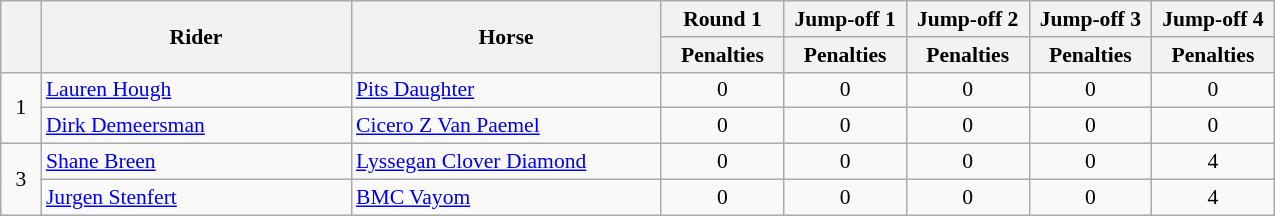<table class="wikitable" style="font-size: 90%">
<tr>
<th rowspan=2 width=20></th>
<th rowspan=2 width=200>Rider</th>
<th rowspan=2 width=200>Horse</th>
<th>Round 1</th>
<th>Jump-off 1</th>
<th>Jump-off 2</th>
<th>Jump-off 3</th>
<th>Jump-off 4</th>
</tr>
<tr>
<th width=75>Penalties</th>
<th width=75>Penalties</th>
<th width=75>Penalties</th>
<th width=75>Penalties</th>
<th width=75>Penalties</th>
</tr>
<tr>
<td rowspan=2 align=center>1</td>
<td> <a href='#'>Lauren Hough</a></td>
<td><a href='#'>Pits Daughter</a></td>
<td align=center>0</td>
<td align=center>0</td>
<td align=center>0</td>
<td align=center>0</td>
<td align=center>0</td>
</tr>
<tr>
<td> <a href='#'>Dirk Demeersman</a></td>
<td><a href='#'>Cicero Z Van Paemel</a></td>
<td align=center>0</td>
<td align=center>0</td>
<td align=center>0</td>
<td align=center>0</td>
<td align=center>0</td>
</tr>
<tr>
<td rowspan=2 align=center>3</td>
<td> <a href='#'>Shane Breen</a></td>
<td><a href='#'>Lyssegan Clover Diamond</a></td>
<td align=center>0</td>
<td align=center>0</td>
<td align=center>0</td>
<td align=center>0</td>
<td align=center>4</td>
</tr>
<tr>
<td> <a href='#'>Jurgen Stenfert</a></td>
<td><a href='#'>BMC Vayom</a></td>
<td align=center>0</td>
<td align=center>0</td>
<td align=center>0</td>
<td align=center>0</td>
<td align=center>4</td>
</tr>
</table>
